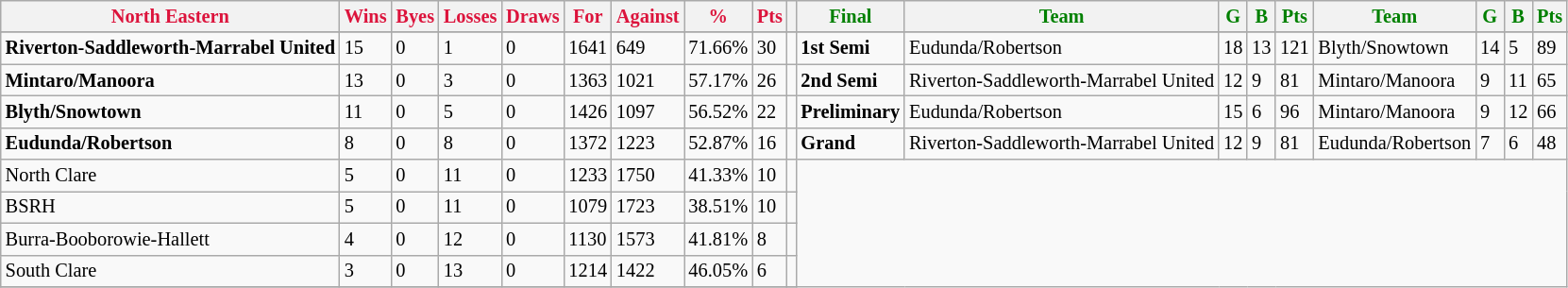<table style="font-size: 85%; text-align: left;" class="wikitable">
<tr>
<th style="color:crimson">North Eastern</th>
<th style="color:crimson">Wins</th>
<th style="color:crimson">Byes</th>
<th style="color:crimson">Losses</th>
<th style="color:crimson">Draws</th>
<th style="color:crimson">For</th>
<th style="color:crimson">Against</th>
<th style="color:crimson">%</th>
<th style="color:crimson">Pts</th>
<th></th>
<th style="color:green">Final</th>
<th style="color:green">Team</th>
<th style="color:green">G</th>
<th style="color:green">B</th>
<th style="color:green">Pts</th>
<th style="color:green">Team</th>
<th style="color:green">G</th>
<th style="color:green">B</th>
<th style="color:green">Pts</th>
</tr>
<tr>
</tr>
<tr>
</tr>
<tr>
<td><strong>	Riverton-Saddleworth-Marrabel United	</strong></td>
<td>15</td>
<td>0</td>
<td>1</td>
<td>0</td>
<td>1641</td>
<td>649</td>
<td>71.66%</td>
<td>30</td>
<td></td>
<td><strong>1st Semi</strong></td>
<td>Eudunda/Robertson</td>
<td>18</td>
<td>13</td>
<td>121</td>
<td>Blyth/Snowtown</td>
<td>14</td>
<td>5</td>
<td>89</td>
</tr>
<tr>
<td><strong>	Mintaro/Manoora	</strong></td>
<td>13</td>
<td>0</td>
<td>3</td>
<td>0</td>
<td>1363</td>
<td>1021</td>
<td>57.17%</td>
<td>26</td>
<td></td>
<td><strong>2nd Semi</strong></td>
<td>Riverton-Saddleworth-Marrabel United</td>
<td>12</td>
<td>9</td>
<td>81</td>
<td>Mintaro/Manoora</td>
<td>9</td>
<td>11</td>
<td>65</td>
</tr>
<tr ||>
<td><strong>	Blyth/Snowtown	</strong></td>
<td>11</td>
<td>0</td>
<td>5</td>
<td>0</td>
<td>1426</td>
<td>1097</td>
<td>56.52%</td>
<td>22</td>
<td></td>
<td><strong>Preliminary</strong></td>
<td>Eudunda/Robertson</td>
<td>15</td>
<td>6</td>
<td>96</td>
<td>Mintaro/Manoora</td>
<td>9</td>
<td>12</td>
<td>66</td>
</tr>
<tr>
<td><strong>	Eudunda/Robertson	</strong></td>
<td>8</td>
<td>0</td>
<td>8</td>
<td>0</td>
<td>1372</td>
<td>1223</td>
<td>52.87%</td>
<td>16</td>
<td></td>
<td><strong>Grand</strong></td>
<td>Riverton-Saddleworth-Marrabel United</td>
<td>12</td>
<td>9</td>
<td>81</td>
<td>Eudunda/Robertson</td>
<td>7</td>
<td>6</td>
<td>48</td>
</tr>
<tr>
<td>North Clare</td>
<td>5</td>
<td>0</td>
<td>11</td>
<td>0</td>
<td>1233</td>
<td>1750</td>
<td>41.33%</td>
<td>10</td>
<td></td>
</tr>
<tr>
<td>BSRH</td>
<td>5</td>
<td>0</td>
<td>11</td>
<td>0</td>
<td>1079</td>
<td>1723</td>
<td>38.51%</td>
<td>10</td>
<td></td>
</tr>
<tr>
<td>Burra-Booborowie-Hallett</td>
<td>4</td>
<td>0</td>
<td>12</td>
<td>0</td>
<td>1130</td>
<td>1573</td>
<td>41.81%</td>
<td>8</td>
<td></td>
</tr>
<tr>
<td>South Clare</td>
<td>3</td>
<td>0</td>
<td>13</td>
<td>0</td>
<td>1214</td>
<td>1422</td>
<td>46.05%</td>
<td>6</td>
<td></td>
</tr>
<tr>
</tr>
</table>
